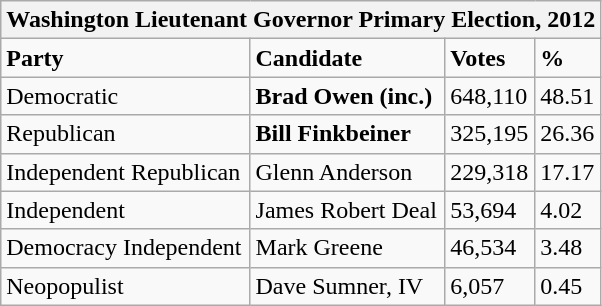<table class="wikitable">
<tr>
<th colspan="4">Washington Lieutenant Governor Primary Election, 2012</th>
</tr>
<tr>
<td><strong>Party</strong></td>
<td><strong>Candidate</strong></td>
<td><strong>Votes</strong></td>
<td><strong>%</strong></td>
</tr>
<tr>
<td>Democratic</td>
<td><strong>Brad Owen (inc.)</strong></td>
<td>648,110</td>
<td>48.51</td>
</tr>
<tr>
<td>Republican</td>
<td><strong>Bill Finkbeiner</strong></td>
<td>325,195</td>
<td>26.36</td>
</tr>
<tr>
<td>Independent Republican</td>
<td>Glenn Anderson</td>
<td>229,318</td>
<td>17.17</td>
</tr>
<tr>
<td>Independent</td>
<td>James Robert Deal</td>
<td>53,694</td>
<td>4.02</td>
</tr>
<tr>
<td>Democracy Independent</td>
<td>Mark Greene</td>
<td>46,534</td>
<td>3.48</td>
</tr>
<tr>
<td>Neopopulist</td>
<td>Dave Sumner, IV</td>
<td>6,057</td>
<td>0.45</td>
</tr>
</table>
